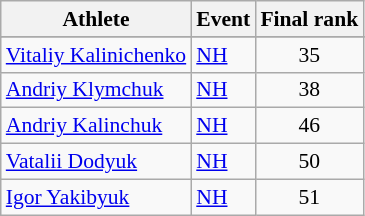<table class="wikitable" style="font-size:90%">
<tr>
<th>Athlete</th>
<th>Event</th>
<th>Final rank</th>
</tr>
<tr style="font-size:95%">
</tr>
<tr align=center>
<td align=left><a href='#'>Vitaliy Kalinichenko</a></td>
<td align=left><a href='#'>NH</a></td>
<td>35</td>
</tr>
<tr align=center>
<td align=left><a href='#'>Andriy Klymchuk</a></td>
<td align=left><a href='#'>NH</a></td>
<td>38</td>
</tr>
<tr align=center>
<td align=left><a href='#'>Andriy Kalinchuk</a></td>
<td align=left><a href='#'>NH</a></td>
<td>46</td>
</tr>
<tr align=center>
<td align=left><a href='#'>Vatalii Dodyuk</a></td>
<td align=left><a href='#'>NH</a></td>
<td>50</td>
</tr>
<tr align=center>
<td align=left><a href='#'>Igor Yakibyuk</a></td>
<td align=left><a href='#'>NH</a></td>
<td>51</td>
</tr>
</table>
